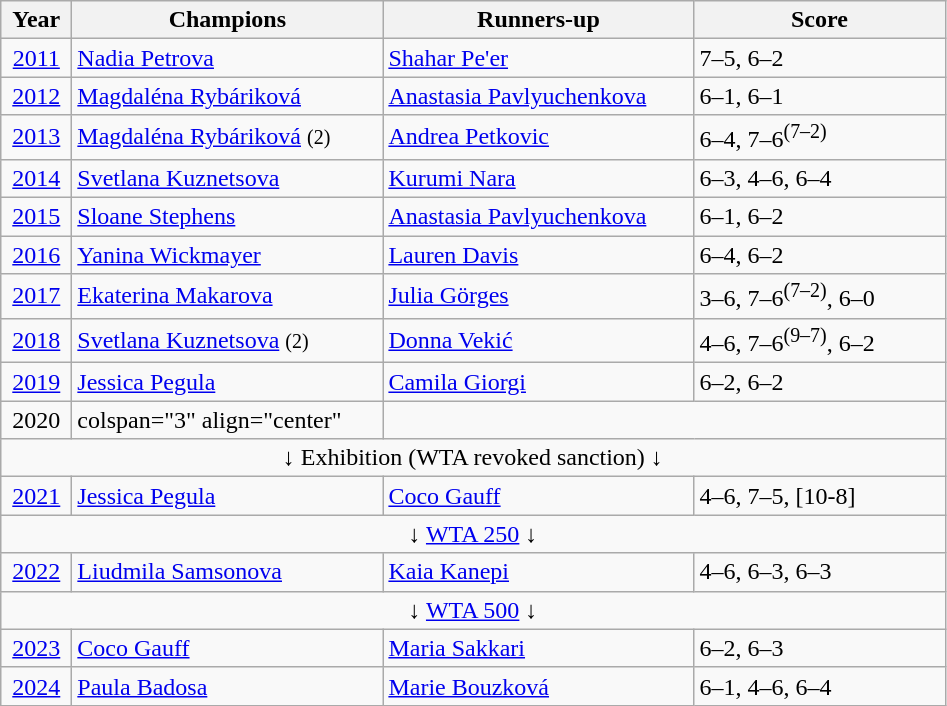<table class=wikitable>
<tr>
<th style="width:40px;">Year</th>
<th style="width:200px;">Champions</th>
<th style="width:200px;">Runners-up</th>
<th style="width:160px;">Score</th>
</tr>
<tr>
<td align="center"><a href='#'>2011</a></td>
<td> <a href='#'>Nadia Petrova</a></td>
<td> <a href='#'>Shahar Pe'er</a></td>
<td>7–5, 6–2</td>
</tr>
<tr>
<td align="center"><a href='#'>2012</a></td>
<td> <a href='#'>Magdaléna Rybáriková</a></td>
<td> <a href='#'>Anastasia Pavlyuchenkova</a></td>
<td>6–1, 6–1</td>
</tr>
<tr>
<td align="center"><a href='#'>2013</a></td>
<td> <a href='#'>Magdaléna Rybáriková</a> <small> (2) </small></td>
<td> <a href='#'>Andrea Petkovic</a></td>
<td>6–4, 7–6<sup>(7–2)</sup></td>
</tr>
<tr>
<td align="center"><a href='#'>2014</a></td>
<td> <a href='#'>Svetlana Kuznetsova</a></td>
<td> <a href='#'>Kurumi Nara</a></td>
<td>6–3, 4–6, 6–4</td>
</tr>
<tr>
<td align="center"><a href='#'>2015</a></td>
<td> <a href='#'>Sloane Stephens</a></td>
<td> <a href='#'>Anastasia Pavlyuchenkova</a></td>
<td>6–1, 6–2</td>
</tr>
<tr>
<td align="center"><a href='#'>2016</a></td>
<td> <a href='#'>Yanina Wickmayer</a></td>
<td> <a href='#'>Lauren Davis</a></td>
<td>6–4, 6–2</td>
</tr>
<tr>
<td align="center"><a href='#'>2017</a></td>
<td> <a href='#'>Ekaterina Makarova</a></td>
<td> <a href='#'>Julia Görges</a></td>
<td>3–6, 7–6<sup>(7–2)</sup>, 6–0</td>
</tr>
<tr>
<td align="center"><a href='#'>2018</a></td>
<td> <a href='#'>Svetlana Kuznetsova</a> <small>(2)</small></td>
<td> <a href='#'>Donna Vekić</a></td>
<td>4–6, 7–6<sup>(9–7)</sup>, 6–2</td>
</tr>
<tr>
<td align="center"><a href='#'>2019</a></td>
<td> <a href='#'>Jessica Pegula</a></td>
<td> <a href='#'>Camila Giorgi</a></td>
<td>6–2, 6–2</td>
</tr>
<tr>
<td align="center">2020</td>
<td>colspan="3" align="center" </td>
</tr>
<tr>
<td colspan=5 align=center>↓ Exhibition (WTA revoked sanction) ↓</td>
</tr>
<tr>
<td align="center"><a href='#'>2021</a></td>
<td> <a href='#'>Jessica Pegula</a></td>
<td> <a href='#'>Coco Gauff</a></td>
<td>4–6, 7–5, [10-8]</td>
</tr>
<tr>
<td colspan=5 align=center>↓ <a href='#'>WTA 250</a> ↓</td>
</tr>
<tr>
<td align="center"><a href='#'>2022</a></td>
<td> <a href='#'>Liudmila Samsonova</a></td>
<td> <a href='#'>Kaia Kanepi</a></td>
<td>4–6, 6–3, 6–3</td>
</tr>
<tr>
<td colspan=5 align=center>↓ <a href='#'>WTA 500</a> ↓</td>
</tr>
<tr>
<td align="center"><a href='#'>2023</a></td>
<td> <a href='#'>Coco Gauff</a></td>
<td> <a href='#'>Maria Sakkari</a></td>
<td>6–2, 6–3</td>
</tr>
<tr>
<td align="center"><a href='#'>2024</a></td>
<td> <a href='#'>Paula Badosa</a></td>
<td> <a href='#'>Marie Bouzková</a></td>
<td>6–1, 4–6, 6–4</td>
</tr>
</table>
